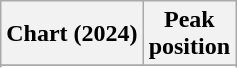<table class="wikitable sortable plainrowheaders" style="text-align:center">
<tr>
<th scope="col">Chart (2024)</th>
<th scope="col">Peak<br>position</th>
</tr>
<tr>
</tr>
<tr>
</tr>
<tr>
</tr>
</table>
